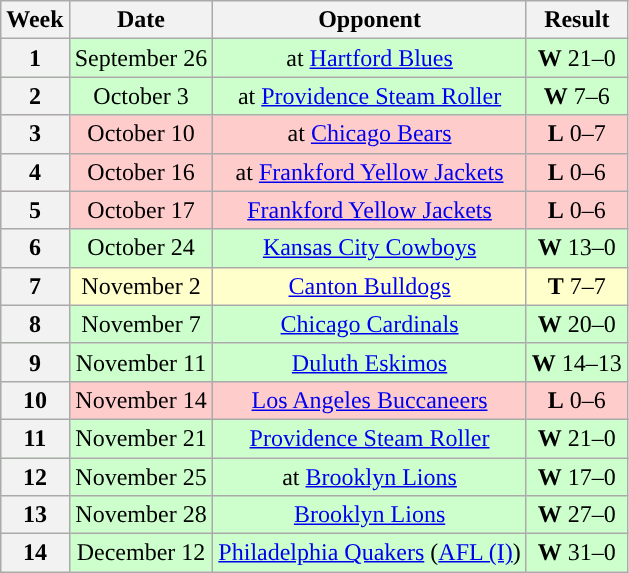<table class="wikitable" style="text-align:center">
<tr>
<th>Week</th>
<th>Date</th>
<th>Opponent</th>
<th>Result</th>
</tr>
<tr style="background:#cfc">
<th>1</th>
<td>September 26</td>
<td>at <a href='#'>Hartford Blues</a></td>
<td><strong>W</strong> 21–0</td>
</tr>
<tr style="background:#cfc">
<th>2</th>
<td>October 3</td>
<td>at <a href='#'>Providence Steam Roller</a></td>
<td><strong>W</strong> 7–6</td>
</tr>
<tr style="background:#fcc">
<th>3</th>
<td>October 10</td>
<td>at <a href='#'>Chicago Bears</a></td>
<td><strong>L</strong> 0–7</td>
</tr>
<tr style="background:#fcc">
<th>4</th>
<td>October 16</td>
<td>at <a href='#'>Frankford Yellow Jackets</a></td>
<td><strong>L</strong> 0–6</td>
</tr>
<tr style="background:#fcc">
<th>5</th>
<td>October 17</td>
<td><a href='#'>Frankford Yellow Jackets</a></td>
<td><strong>L</strong> 0–6</td>
</tr>
<tr style="background:#cfc">
<th>6</th>
<td>October 24</td>
<td><a href='#'>Kansas City Cowboys</a></td>
<td><strong>W</strong> 13–0</td>
</tr>
<tr style="background:#ffc">
<th>7</th>
<td>November 2</td>
<td><a href='#'>Canton Bulldogs</a></td>
<td><strong>T</strong> 7–7</td>
</tr>
<tr style="background:#cfc">
<th>8</th>
<td>November 7</td>
<td><a href='#'>Chicago Cardinals</a></td>
<td><strong>W</strong> 20–0</td>
</tr>
<tr style="background:#cfc">
<th>9</th>
<td>November 11</td>
<td><a href='#'>Duluth Eskimos</a></td>
<td><strong>W</strong> 14–13</td>
</tr>
<tr style="background:#fcc">
<th>10</th>
<td>November 14</td>
<td><a href='#'>Los Angeles Buccaneers</a></td>
<td><strong>L</strong> 0–6</td>
</tr>
<tr style="background:#cfc">
<th>11</th>
<td>November 21</td>
<td><a href='#'>Providence Steam Roller</a></td>
<td><strong>W</strong> 21–0</td>
</tr>
<tr style="background:#cfc">
<th>12</th>
<td>November 25</td>
<td>at <a href='#'>Brooklyn Lions</a></td>
<td><strong>W</strong> 17–0</td>
</tr>
<tr style="background:#cfc">
<th>13</th>
<td>November 28</td>
<td><a href='#'>Brooklyn Lions</a></td>
<td><strong>W</strong> 27–0</td>
</tr>
<tr style="background:#cfc">
<th>14</th>
<td>December 12</td>
<td><a href='#'>Philadelphia Quakers</a> (<a href='#'>AFL (I)</a>)</td>
<td><strong>W</strong> 31–0</td>
</tr>
</table>
